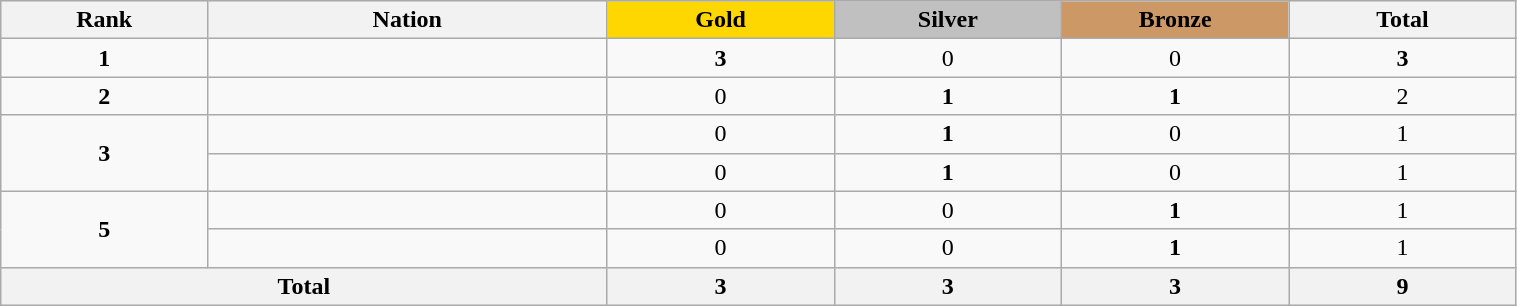<table class="wikitable collapsible autocollapse plainrowheaders" width=80% style="text-align:center;">
<tr style="background-color:#EDEDED;">
<th width=100px class="hintergrundfarbe5">Rank</th>
<th width=200px class="hintergrundfarbe6">Nation</th>
<th style="background:    gold; width:15%">Gold</th>
<th style="background:  silver; width:15%">Silver</th>
<th style="background: #CC9966; width:15%">Bronze</th>
<th class="hintergrundfarbe6" style="width:15%">Total</th>
</tr>
<tr>
<td><strong>1</strong></td>
<td align=left></td>
<td><strong>3</strong></td>
<td>0</td>
<td>0</td>
<td><strong>3</strong></td>
</tr>
<tr>
<td><strong>2</strong></td>
<td align=left></td>
<td>0</td>
<td><strong>1</strong></td>
<td><strong>1</strong></td>
<td>2</td>
</tr>
<tr>
<td rowspan=2><strong>3</strong></td>
<td align=left></td>
<td>0</td>
<td><strong>1</strong></td>
<td>0</td>
<td>1</td>
</tr>
<tr>
<td align=left></td>
<td>0</td>
<td><strong>1</strong></td>
<td>0</td>
<td>1</td>
</tr>
<tr>
<td rowspan=2><strong>5</strong></td>
<td align=left></td>
<td>0</td>
<td>0</td>
<td><strong>1</strong></td>
<td>1</td>
</tr>
<tr>
<td align=left></td>
<td>0</td>
<td>0</td>
<td><strong>1</strong></td>
<td>1</td>
</tr>
<tr>
<th colspan=2>Total</th>
<th>3</th>
<th>3</th>
<th>3</th>
<th>9</th>
</tr>
</table>
